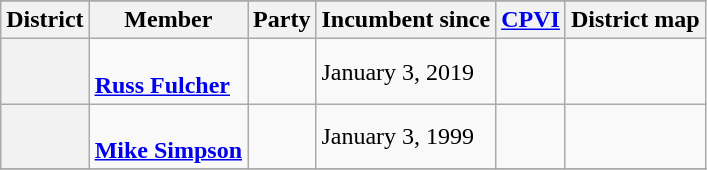<table class="wikitable sortable">
<tr>
</tr>
<tr>
<th scope="col">District</th>
<th scope="col">Member<br></th>
<th scope="col">Party</th>
<th scope="col" data-sort-type="date">Incumbent since</th>
<th scope="col" data-sort-type="number"><a href='#'>CPVI</a><br></th>
<th scope="col" class="unsortable">District map</th>
</tr>
<tr>
<th scope="row"></th>
<td data-sort-value="Fulcher, Russ"><br><strong><a href='#'>Russ Fulcher</a></strong><br></td>
<td></td>
<td>January 3, 2019</td>
<td></td>
<td></td>
</tr>
<tr>
<th scope="row"></th>
<td data-sort-value="Simpson, Mike"><br><strong><a href='#'>Mike Simpson</a></strong><br></td>
<td></td>
<td>January 3, 1999</td>
<td></td>
<td></td>
</tr>
<tr>
</tr>
</table>
